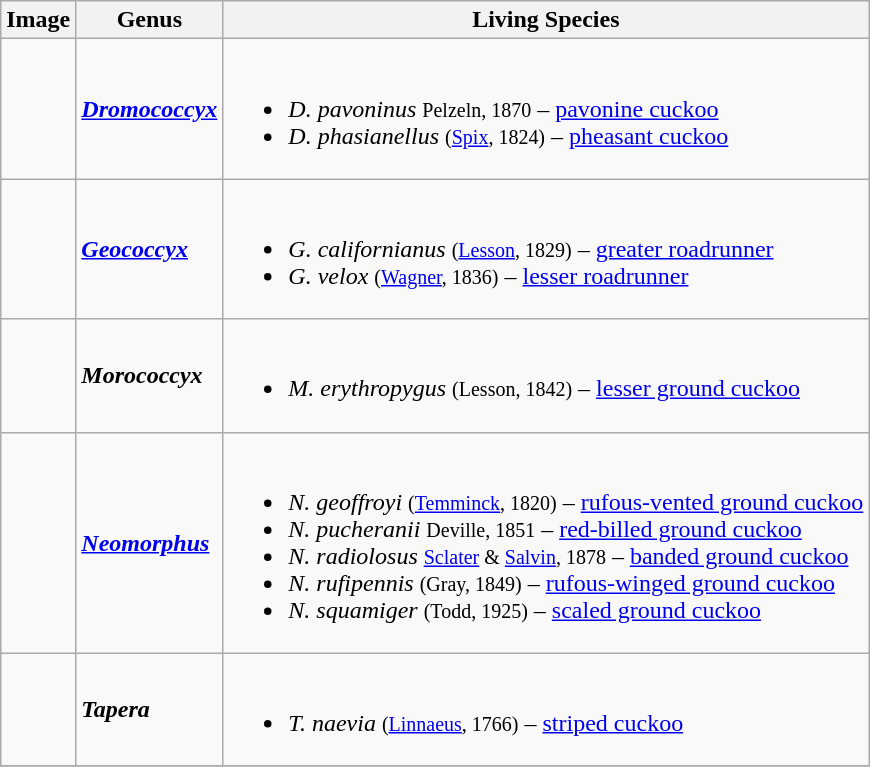<table class="wikitable">
<tr>
<th>Image</th>
<th>Genus</th>
<th>Living Species</th>
</tr>
<tr>
<td></td>
<td><strong><em><a href='#'>Dromococcyx</a></em></strong> </td>
<td><br><ul><li><em>D. pavoninus</em> <small>Pelzeln, 1870</small> – <a href='#'>pavonine cuckoo</a></li><li><em>D. phasianellus</em> <small>(<a href='#'>Spix</a>, 1824)</small> – <a href='#'>pheasant cuckoo</a></li></ul></td>
</tr>
<tr>
<td></td>
<td><strong><em><a href='#'>Geococcyx</a></em></strong> </td>
<td><br><ul><li><em>G. californianus</em> <small>(<a href='#'>Lesson</a>, 1829)</small> – <a href='#'>greater roadrunner</a></li><li><em>G. velox</em> <small>(<a href='#'>Wagner</a>, 1836)</small> – <a href='#'>lesser roadrunner</a></li></ul></td>
</tr>
<tr>
<td></td>
<td><strong><em>Morococcyx</em></strong> </td>
<td><br><ul><li><em>M. erythropygus</em> <small>(Lesson, 1842)</small> – <a href='#'>lesser ground cuckoo</a></li></ul></td>
</tr>
<tr>
<td></td>
<td><strong><em><a href='#'>Neomorphus</a></em></strong> </td>
<td><br><ul><li><em>N. geoffroyi</em> <small>(<a href='#'>Temminck</a>, 1820)</small> – <a href='#'>rufous-vented ground cuckoo</a></li><li><em>N. pucheranii</em> <small>Deville, 1851</small> – <a href='#'>red-billed ground cuckoo</a></li><li><em>N. radiolosus</em> <small><a href='#'>Sclater</a> & <a href='#'>Salvin</a>, 1878</small> – <a href='#'>banded ground cuckoo</a></li><li><em>N. rufipennis</em> <small>(Gray, 1849)</small> – <a href='#'>rufous-winged ground cuckoo</a></li><li><em>N. squamiger</em> <small>(Todd, 1925)</small> – <a href='#'>scaled ground cuckoo</a></li></ul></td>
</tr>
<tr>
<td></td>
<td><strong><em>Tapera</em></strong> </td>
<td><br><ul><li><em>T. naevia</em> <small>(<a href='#'>Linnaeus</a>, 1766)</small> – <a href='#'>striped cuckoo</a></li></ul></td>
</tr>
<tr>
</tr>
</table>
